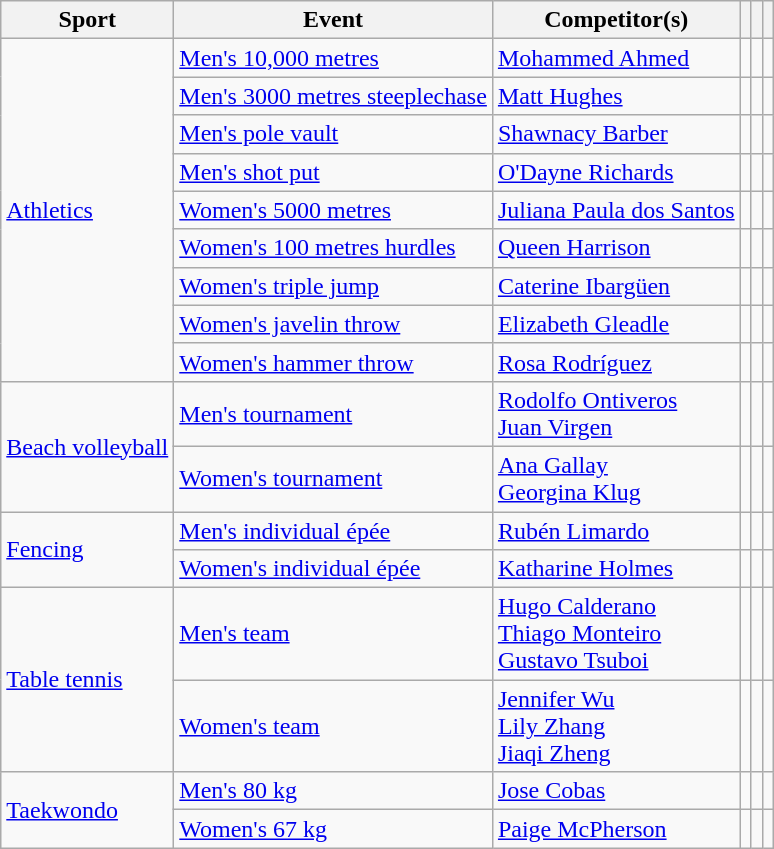<table class="wikitable">
<tr>
<th>Sport</th>
<th>Event</th>
<th>Competitor(s)</th>
<th></th>
<th></th>
<th></th>
</tr>
<tr>
<td rowspan="9"><a href='#'>Athletics</a></td>
<td><a href='#'>Men's 10,000 metres</a></td>
<td><a href='#'>Mohammed Ahmed</a></td>
<td></td>
<td></td>
<td></td>
</tr>
<tr>
<td><a href='#'>Men's 3000 metres steeplechase</a></td>
<td><a href='#'>Matt Hughes</a></td>
<td></td>
<td></td>
<td></td>
</tr>
<tr>
<td><a href='#'>Men's pole vault</a></td>
<td><a href='#'>Shawnacy Barber</a></td>
<td></td>
<td></td>
<td></td>
</tr>
<tr>
<td><a href='#'>Men's shot put</a></td>
<td><a href='#'>O'Dayne Richards</a></td>
<td></td>
<td></td>
<td></td>
</tr>
<tr>
<td><a href='#'>Women's 5000 metres</a></td>
<td><a href='#'>Juliana Paula dos Santos</a></td>
<td></td>
<td></td>
<td></td>
</tr>
<tr>
<td><a href='#'>Women's 100 metres hurdles</a></td>
<td><a href='#'>Queen Harrison</a></td>
<td></td>
<td></td>
<td></td>
</tr>
<tr>
<td><a href='#'>Women's triple jump</a></td>
<td><a href='#'>Caterine Ibargüen</a></td>
<td></td>
<td></td>
<td></td>
</tr>
<tr>
<td><a href='#'>Women's javelin throw</a></td>
<td><a href='#'>Elizabeth Gleadle</a></td>
<td></td>
<td></td>
<td></td>
</tr>
<tr>
<td><a href='#'>Women's hammer throw</a></td>
<td><a href='#'>Rosa Rodríguez</a></td>
<td></td>
<td></td>
<td></td>
</tr>
<tr>
<td rowspan="2"><a href='#'>Beach volleyball</a></td>
<td><a href='#'>Men's tournament</a></td>
<td><a href='#'>Rodolfo Ontiveros</a><br><a href='#'>Juan Virgen</a></td>
<td></td>
<td></td>
<td></td>
</tr>
<tr>
<td><a href='#'>Women's tournament</a></td>
<td><a href='#'>Ana Gallay</a><br><a href='#'>Georgina Klug</a></td>
<td></td>
<td></td>
<td></td>
</tr>
<tr>
<td rowspan="2"><a href='#'>Fencing</a></td>
<td><a href='#'>Men's individual épée</a></td>
<td><a href='#'>Rubén Limardo</a></td>
<td></td>
<td></td>
<td></td>
</tr>
<tr>
<td><a href='#'>Women's individual épée</a></td>
<td><a href='#'>Katharine Holmes</a></td>
<td></td>
<td></td>
<td></td>
</tr>
<tr>
<td rowspan="2"><a href='#'>Table tennis</a></td>
<td><a href='#'>Men's team</a></td>
<td><a href='#'>Hugo Calderano</a><br><a href='#'>Thiago Monteiro</a><br><a href='#'>Gustavo Tsuboi</a></td>
<td></td>
<td></td>
<td></td>
</tr>
<tr>
<td><a href='#'>Women's team</a></td>
<td><a href='#'>Jennifer Wu</a><br><a href='#'>Lily Zhang</a><br><a href='#'>Jiaqi Zheng</a></td>
<td></td>
<td></td>
<td></td>
</tr>
<tr>
<td rowspan="2"><a href='#'>Taekwondo</a></td>
<td><a href='#'>Men's 80 kg</a></td>
<td><a href='#'>Jose Cobas</a></td>
<td></td>
<td></td>
<td></td>
</tr>
<tr>
<td><a href='#'>Women's 67 kg</a></td>
<td><a href='#'>Paige McPherson</a></td>
<td></td>
<td></td>
<td></td>
</tr>
</table>
